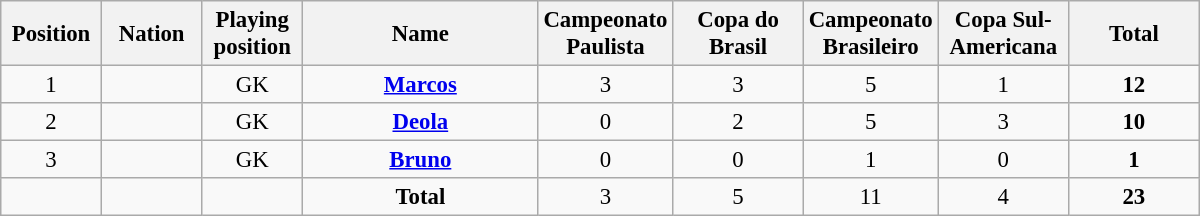<table class="wikitable" style="font-size: 95%; text-align: center;">
<tr>
<th width=60>Position</th>
<th width=60>Nation</th>
<th width=60>Playing position</th>
<th width=150>Name</th>
<th width=80>Campeonato Paulista</th>
<th width=80>Copa do Brasil</th>
<th width=80>Campeonato Brasileiro</th>
<th width=80>Copa Sul-Americana</th>
<th width=80>Total</th>
</tr>
<tr>
<td>1</td>
<td></td>
<td>GK</td>
<td><strong><a href='#'>Marcos</a></strong></td>
<td>3</td>
<td>3</td>
<td>5</td>
<td>1</td>
<td><strong>12</strong></td>
</tr>
<tr>
<td>2</td>
<td></td>
<td>GK</td>
<td><strong><a href='#'>Deola</a></strong></td>
<td>0</td>
<td>2</td>
<td>5</td>
<td>3</td>
<td><strong>10</strong></td>
</tr>
<tr>
<td>3</td>
<td></td>
<td>GK</td>
<td><strong><a href='#'>Bruno</a></strong></td>
<td>0</td>
<td>0</td>
<td>1</td>
<td>0</td>
<td><strong>1</strong></td>
</tr>
<tr>
<td></td>
<td></td>
<td></td>
<td><strong>Total</strong></td>
<td>3</td>
<td>5</td>
<td>11</td>
<td>4</td>
<td><strong>23</strong></td>
</tr>
</table>
